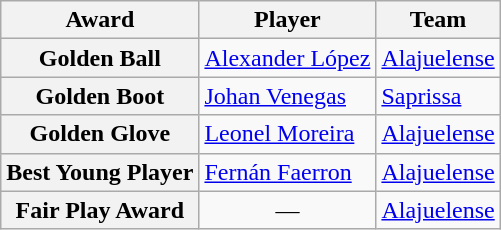<table class="wikitable">
<tr>
<th>Award</th>
<th>Player</th>
<th>Team</th>
</tr>
<tr>
<th>Golden Ball</th>
<td> <a href='#'>Alexander López</a></td>
<td> <a href='#'>Alajuelense</a></td>
</tr>
<tr>
<th>Golden Boot</th>
<td> <a href='#'>Johan Venegas</a></td>
<td> <a href='#'>Saprissa</a></td>
</tr>
<tr>
<th>Golden Glove</th>
<td> <a href='#'>Leonel Moreira</a></td>
<td> <a href='#'>Alajuelense</a></td>
</tr>
<tr>
<th>Best Young Player</th>
<td> <a href='#'>Fernán Faerron</a></td>
<td> <a href='#'>Alajuelense</a></td>
</tr>
<tr>
<th>Fair Play Award</th>
<td align=center>—</td>
<td> <a href='#'>Alajuelense</a></td>
</tr>
</table>
